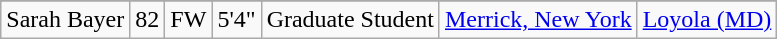<table class="wikitable sortable" style="text-align:center;" border="1">
<tr align=center>
</tr>
<tr>
<td>Sarah Bayer</td>
<td>82</td>
<td>FW</td>
<td>5'4"</td>
<td>Graduate Student</td>
<td><a href='#'>Merrick, New York</a></td>
<td><a href='#'>Loyola (MD)</a></td>
</tr>
</table>
